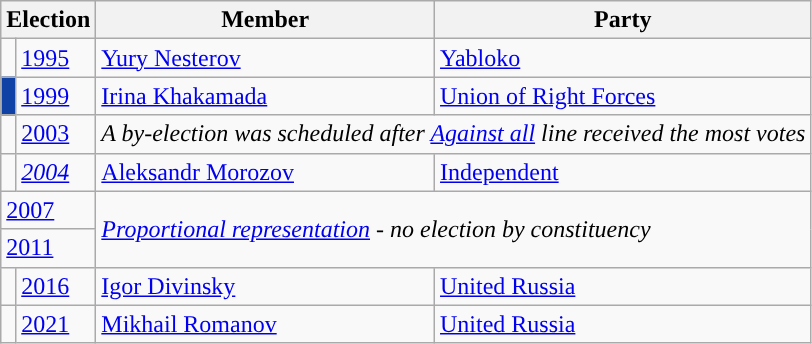<table class="wikitable">
<tr>
<th colspan="2">Election</th>
<th>Member</th>
<th>Party</th>
</tr>
<tr>
<td style="background-color:"></td>
<td><a href='#'>1995</a></td>
<td><a href='#'>Yury Nesterov</a></td>
<td><a href='#'>Yabloko</a></td>
</tr>
<tr>
<td style="background-color:#1042A5"></td>
<td><a href='#'>1999</a></td>
<td><a href='#'>Irina Khakamada</a></td>
<td><a href='#'>Union of Right Forces</a></td>
</tr>
<tr>
<td style="background-color:"></td>
<td><a href='#'>2003</a></td>
<td colspan=2><em>A by-election was scheduled after <a href='#'>Against all</a> line received the most votes</em></td>
</tr>
<tr>
<td style="background-color:"></td>
<td><em><a href='#'>2004</a></em></td>
<td><a href='#'>Aleksandr Morozov</a></td>
<td><a href='#'>Independent</a></td>
</tr>
<tr>
<td colspan=2><a href='#'>2007</a></td>
<td colspan=2 rowspan=2><em><a href='#'>Proportional representation</a> - no election by constituency</em></td>
</tr>
<tr>
<td colspan=2><a href='#'>2011</a></td>
</tr>
<tr>
<td style="background-color: "></td>
<td><a href='#'>2016</a></td>
<td><a href='#'>Igor Divinsky</a></td>
<td><a href='#'>United Russia</a></td>
</tr>
<tr>
<td style="background-color: "></td>
<td><a href='#'>2021</a></td>
<td><a href='#'>Mikhail Romanov</a></td>
<td><a href='#'>United Russia</a></td>
</tr>
</table>
